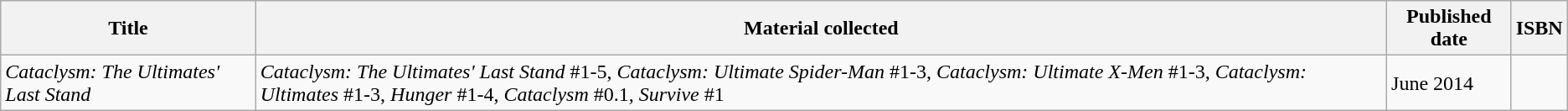<table class="wikitable">
<tr>
<th>Title</th>
<th>Material collected</th>
<th>Published date</th>
<th>ISBN</th>
</tr>
<tr>
<td><em>Cataclysm: The Ultimates' Last Stand</em></td>
<td><em>Cataclysm: The Ultimates' Last Stand</em> #1-5, <em>Cataclysm: Ultimate Spider-Man</em> #1-3, <em>Cataclysm: Ultimate X-Men</em> #1-3, <em>Cataclysm: Ultimates</em> #1-3, <em>Hunger</em> #1-4, <em>Cataclysm</em> #0.1, <em>Survive</em> #1</td>
<td>June 2014</td>
<td></td>
</tr>
</table>
